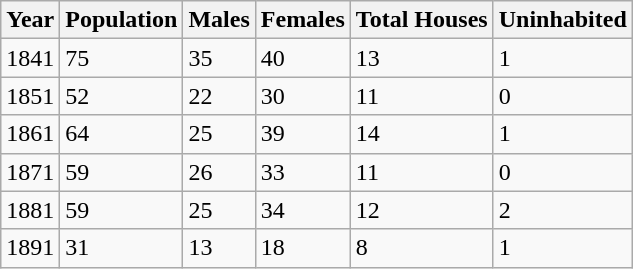<table class="wikitable">
<tr>
<th>Year</th>
<th>Population</th>
<th>Males</th>
<th>Females</th>
<th>Total Houses</th>
<th>Uninhabited</th>
</tr>
<tr>
<td>1841</td>
<td>75</td>
<td>35</td>
<td>40</td>
<td>13</td>
<td>1</td>
</tr>
<tr>
<td>1851</td>
<td>52</td>
<td>22</td>
<td>30</td>
<td>11</td>
<td>0</td>
</tr>
<tr>
<td>1861</td>
<td>64</td>
<td>25</td>
<td>39</td>
<td>14</td>
<td>1</td>
</tr>
<tr>
<td>1871</td>
<td>59</td>
<td>26</td>
<td>33</td>
<td>11</td>
<td>0</td>
</tr>
<tr>
<td>1881</td>
<td>59</td>
<td>25</td>
<td>34</td>
<td>12</td>
<td>2</td>
</tr>
<tr>
<td>1891</td>
<td>31</td>
<td>13</td>
<td>18</td>
<td>8</td>
<td>1</td>
</tr>
</table>
